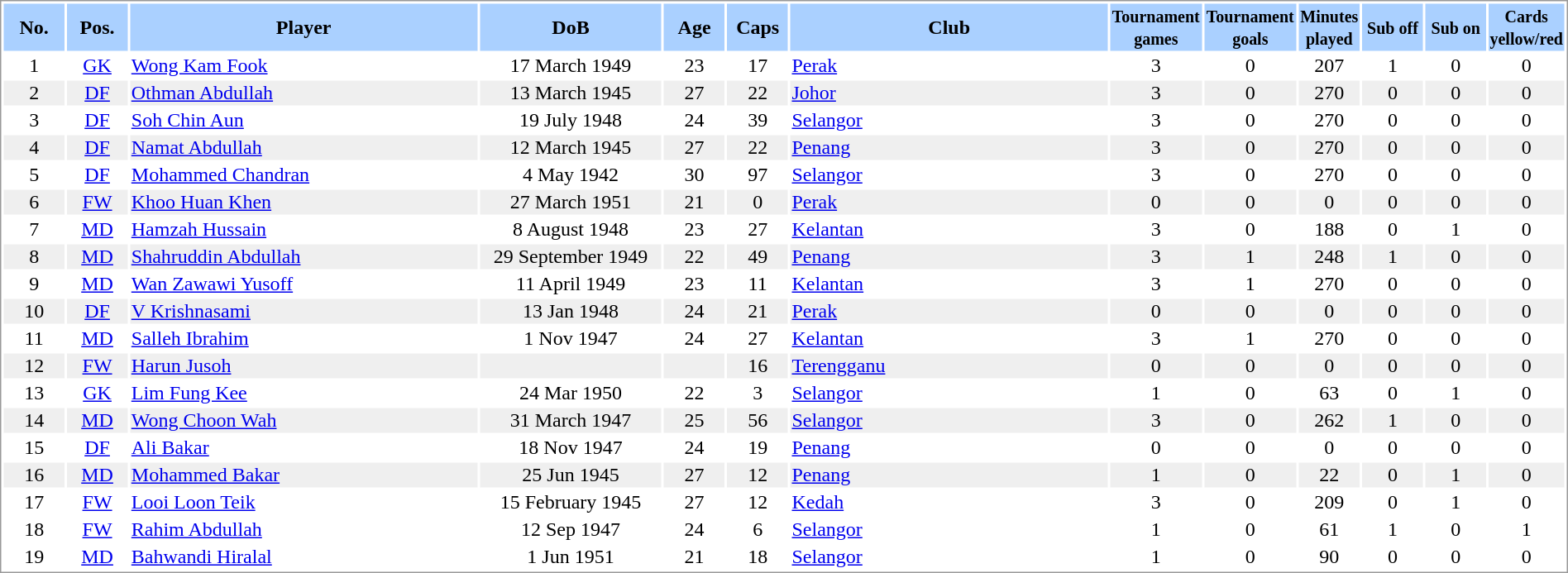<table border="0" width="100%" style="border: 1px solid #999; background-color:#FFFFFF; text-align:center">
<tr align="center" bgcolor="#AAD0FF">
<th width=4%>No.</th>
<th width=4%>Pos.</th>
<th width=23%>Player</th>
<th width=12%>DoB</th>
<th width=4%>Age</th>
<th width=4%>Caps</th>
<th width=21%>Club</th>
<th width=6%><small>Tournament<br>games</small></th>
<th width=6%><small>Tournament<br>goals</small></th>
<th width=4%><small>Minutes<br>played</small></th>
<th width=4%><small>Sub off</small></th>
<th width=4%><small>Sub on</small></th>
<th width=4%><small>Cards<br>yellow/red</small></th>
</tr>
<tr>
<td>1</td>
<td><a href='#'>GK</a></td>
<td align="left"><a href='#'>Wong Kam Fook</a></td>
<td>17 March 1949</td>
<td>23</td>
<td>17</td>
<td align="left"> <a href='#'>Perak</a></td>
<td>3</td>
<td>0</td>
<td>207</td>
<td>1</td>
<td>0</td>
<td>0</td>
</tr>
<tr bgcolor="#EFEFEF">
<td>2</td>
<td><a href='#'>DF</a></td>
<td align="left"><a href='#'>Othman Abdullah</a></td>
<td>13 March 1945</td>
<td>27</td>
<td>22</td>
<td align="left"> <a href='#'>Johor</a></td>
<td>3</td>
<td>0</td>
<td>270</td>
<td>0</td>
<td>0</td>
<td>0</td>
</tr>
<tr>
<td>3</td>
<td><a href='#'>DF</a></td>
<td align="left"><a href='#'>Soh Chin Aun</a></td>
<td>19 July 1948</td>
<td>24</td>
<td>39</td>
<td align="left"> <a href='#'>Selangor</a></td>
<td>3</td>
<td>0</td>
<td>270</td>
<td>0</td>
<td>0</td>
<td>0</td>
</tr>
<tr bgcolor="#EFEFEF">
<td>4</td>
<td><a href='#'>DF</a></td>
<td align="left"><a href='#'>Namat Abdullah</a></td>
<td>12 March 1945</td>
<td>27</td>
<td>22</td>
<td align="left"> <a href='#'>Penang</a></td>
<td>3</td>
<td>0</td>
<td>270</td>
<td>0</td>
<td>0</td>
<td>0</td>
</tr>
<tr>
<td>5</td>
<td><a href='#'>DF</a></td>
<td align="left"><a href='#'>Mohammed Chandran</a></td>
<td>4 May 1942</td>
<td>30</td>
<td>97</td>
<td align="left"> <a href='#'>Selangor</a></td>
<td>3</td>
<td>0</td>
<td>270</td>
<td>0</td>
<td>0</td>
<td>0</td>
</tr>
<tr bgcolor="#EFEFEF">
<td>6</td>
<td><a href='#'>FW</a></td>
<td align="left"><a href='#'>Khoo Huan Khen</a></td>
<td>27 March 1951</td>
<td>21</td>
<td>0</td>
<td align="left"> <a href='#'>Perak</a></td>
<td>0</td>
<td>0</td>
<td>0</td>
<td>0</td>
<td>0</td>
<td>0</td>
</tr>
<tr>
<td>7</td>
<td><a href='#'>MD</a></td>
<td align="left"><a href='#'>Hamzah Hussain</a></td>
<td>8 August 1948</td>
<td>23</td>
<td>27</td>
<td align="left"> <a href='#'>Kelantan</a></td>
<td>3</td>
<td>0</td>
<td>188</td>
<td>0</td>
<td>1</td>
<td>0</td>
</tr>
<tr bgcolor="#EFEFEF">
<td>8</td>
<td><a href='#'>MD</a></td>
<td align="left"><a href='#'>Shahruddin Abdullah</a></td>
<td>29 September 1949</td>
<td>22</td>
<td>49</td>
<td align="left"> <a href='#'>Penang</a></td>
<td>3</td>
<td>1</td>
<td>248</td>
<td>1</td>
<td>0</td>
<td>0</td>
</tr>
<tr>
<td>9</td>
<td><a href='#'>MD</a></td>
<td align="left"><a href='#'>Wan Zawawi Yusoff</a></td>
<td>11 April 1949</td>
<td>23</td>
<td>11</td>
<td align="left"> <a href='#'>Kelantan</a></td>
<td>3</td>
<td>1</td>
<td>270</td>
<td>0</td>
<td>0</td>
<td>0</td>
</tr>
<tr bgcolor="#EFEFEF">
<td>10</td>
<td><a href='#'>DF</a></td>
<td align="left"><a href='#'>V Krishnasami</a></td>
<td>13 Jan 1948</td>
<td>24</td>
<td>21</td>
<td align="left"> <a href='#'>Perak</a></td>
<td>0</td>
<td>0</td>
<td>0</td>
<td>0</td>
<td>0</td>
<td>0</td>
</tr>
<tr>
<td>11</td>
<td><a href='#'>MD</a></td>
<td align="left"><a href='#'>Salleh Ibrahim</a></td>
<td>1 Nov 1947</td>
<td>24</td>
<td>27</td>
<td align="left"> <a href='#'>Kelantan</a></td>
<td>3</td>
<td>1</td>
<td>270</td>
<td>0</td>
<td>0</td>
<td>0</td>
</tr>
<tr bgcolor="#EFEFEF">
<td>12</td>
<td><a href='#'>FW</a></td>
<td align="left"><a href='#'>Harun Jusoh</a></td>
<td></td>
<td></td>
<td>16</td>
<td align="left"> <a href='#'>Terengganu</a></td>
<td>0</td>
<td>0</td>
<td>0</td>
<td>0</td>
<td>0</td>
<td>0</td>
</tr>
<tr>
<td>13</td>
<td><a href='#'>GK</a></td>
<td align="left"><a href='#'>Lim Fung Kee</a></td>
<td>24 Mar 1950</td>
<td>22</td>
<td>3</td>
<td align="left"> <a href='#'>Selangor</a></td>
<td>1</td>
<td>0</td>
<td>63</td>
<td>0</td>
<td>1</td>
<td>0</td>
</tr>
<tr bgcolor="#EFEFEF">
<td>14</td>
<td><a href='#'>MD</a></td>
<td align="left"><a href='#'>Wong Choon Wah</a></td>
<td>31 March 1947</td>
<td>25</td>
<td>56</td>
<td align="left"> <a href='#'>Selangor</a></td>
<td>3</td>
<td>0</td>
<td>262</td>
<td>1</td>
<td>0</td>
<td>0</td>
</tr>
<tr>
<td>15</td>
<td><a href='#'>DF</a></td>
<td align="left"><a href='#'>Ali Bakar</a></td>
<td>18 Nov 1947</td>
<td>24</td>
<td>19</td>
<td align="left"> <a href='#'>Penang</a></td>
<td>0</td>
<td>0</td>
<td>0</td>
<td>0</td>
<td>0</td>
<td>0</td>
</tr>
<tr bgcolor="#EFEFEF">
<td>16</td>
<td><a href='#'>MD</a></td>
<td align="left"><a href='#'>Mohammed Bakar</a></td>
<td>25 Jun 1945</td>
<td>27</td>
<td>12</td>
<td align="left"> <a href='#'>Penang</a></td>
<td>1</td>
<td>0</td>
<td>22</td>
<td>0</td>
<td>1</td>
<td>0</td>
</tr>
<tr>
<td>17</td>
<td><a href='#'>FW</a></td>
<td align="left"><a href='#'>Looi Loon Teik</a></td>
<td>15 February 1945</td>
<td>27</td>
<td>12</td>
<td align="left"> <a href='#'>Kedah</a></td>
<td>3</td>
<td>0</td>
<td>209</td>
<td>0</td>
<td>1</td>
<td>0</td>
</tr>
<tr>
<td>18</td>
<td><a href='#'>FW</a></td>
<td align="left"><a href='#'>Rahim Abdullah</a></td>
<td>12 Sep 1947</td>
<td>24</td>
<td>6</td>
<td align="left"> <a href='#'>Selangor</a></td>
<td>1</td>
<td>0</td>
<td>61</td>
<td>1</td>
<td>0</td>
<td>1</td>
</tr>
<tr>
<td>19</td>
<td><a href='#'>MD</a></td>
<td align="left"><a href='#'>Bahwandi Hiralal</a></td>
<td>1 Jun 1951</td>
<td>21</td>
<td>18</td>
<td align="left"> <a href='#'>Selangor</a></td>
<td>1</td>
<td>0</td>
<td>90</td>
<td>0</td>
<td>0</td>
<td>0</td>
</tr>
</table>
